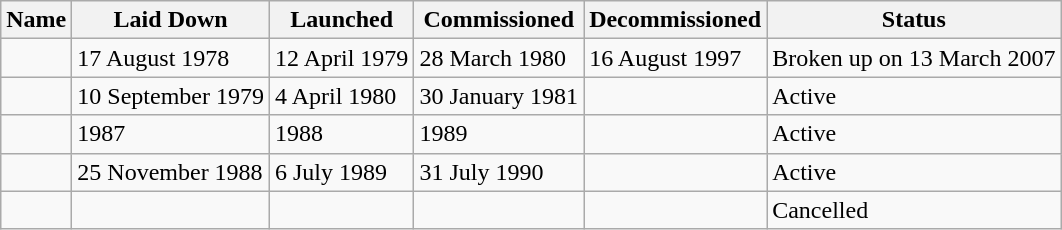<table class="wikitable">
<tr>
<th>Name</th>
<th>Laid Down</th>
<th>Launched</th>
<th>Commissioned</th>
<th>Decommissioned</th>
<th>Status</th>
</tr>
<tr>
<td></td>
<td>17 August 1978</td>
<td>12 April 1979</td>
<td>28 March 1980</td>
<td>16 August 1997</td>
<td>Broken up on 13 March 2007</td>
</tr>
<tr>
<td></td>
<td>10 September 1979</td>
<td>4 April 1980</td>
<td>30 January 1981</td>
<td></td>
<td>Active</td>
</tr>
<tr>
<td></td>
<td>1987</td>
<td>1988</td>
<td>1989</td>
<td></td>
<td>Active</td>
</tr>
<tr>
<td></td>
<td>25 November 1988</td>
<td>6 July 1989</td>
<td>31 July 1990</td>
<td></td>
<td>Active</td>
</tr>
<tr>
<td></td>
<td></td>
<td></td>
<td></td>
<td></td>
<td>Cancelled</td>
</tr>
</table>
